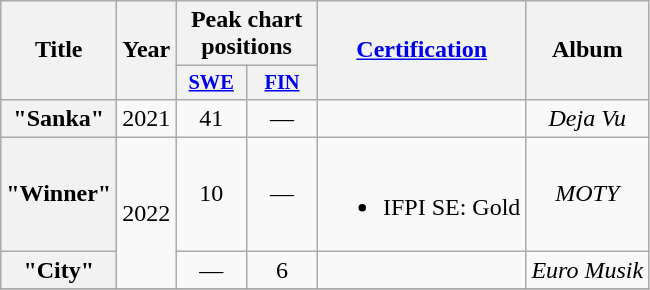<table class="wikitable plainrowheaders" style="text-align:center;">
<tr>
<th scope="col" rowspan="2">Title</th>
<th scope="col" rowspan="2">Year</th>
<th scope="col" colspan="2">Peak chart positions</th>
<th scope="col" rowspan="2"><a href='#'>Certification</a></th>
<th scope="col" rowspan="2">Album</th>
</tr>
<tr>
<th scope="col" style="width:3em;font-size:85%;"><a href='#'>SWE</a><br></th>
<th scope="col" style="width:3em;font-size:85%;"><a href='#'>FIN</a><br></th>
</tr>
<tr>
<th scope="row">"Sanka"<br></th>
<td>2021</td>
<td>41</td>
<td>—</td>
<td></td>
<td><em>Deja Vu</em></td>
</tr>
<tr>
<th scope="row">"Winner"<br></th>
<td rowspan="2">2022</td>
<td>10</td>
<td>—</td>
<td><br><ul><li>IFPI SE: Gold</li></ul></td>
<td><em>MOTY</em></td>
</tr>
<tr>
<th scope="row">"City"<br></th>
<td>—</td>
<td>6</td>
<td></td>
<td><em>Euro Musik</em></td>
</tr>
<tr>
</tr>
</table>
